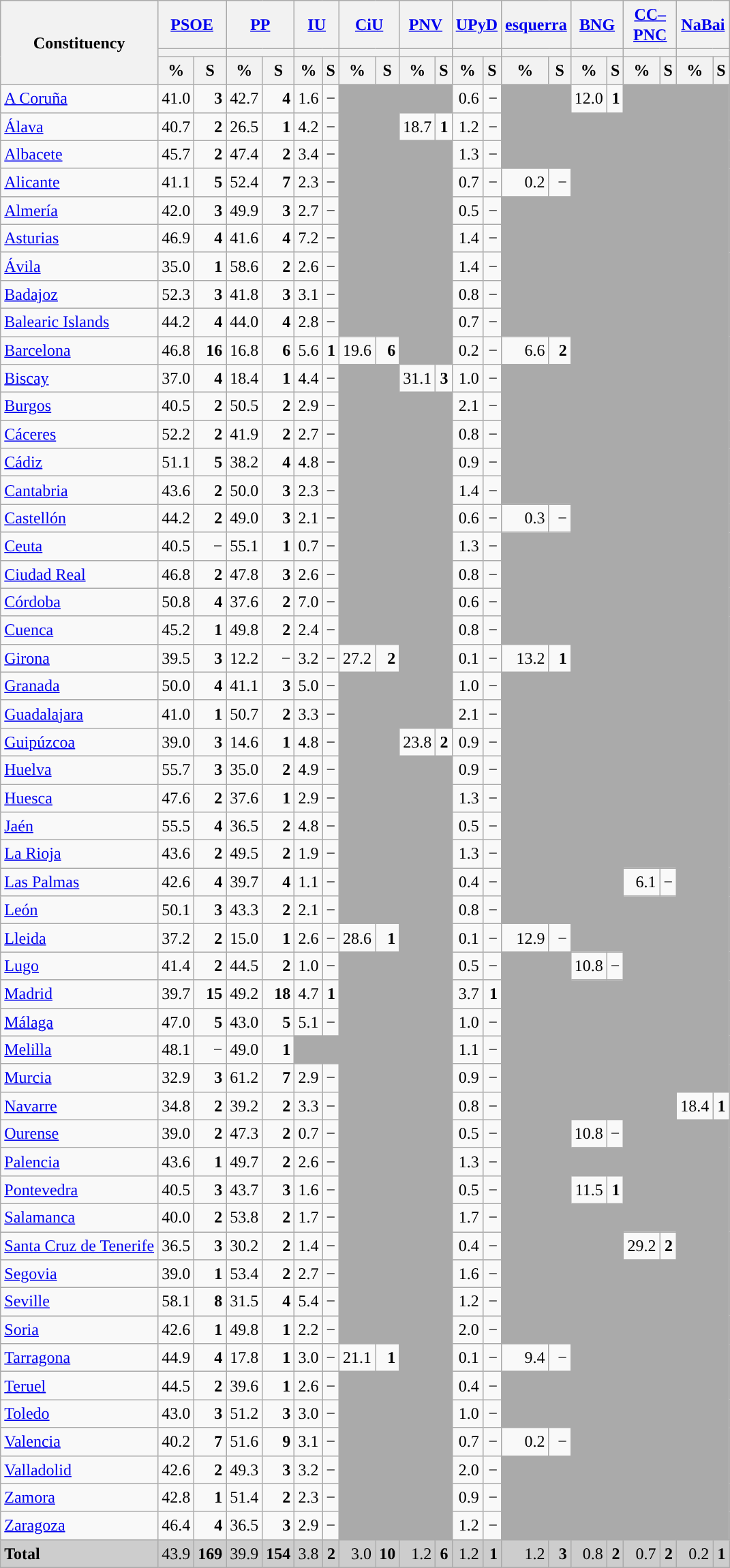<table class="wikitable sortable" style="text-align:right; line-height:20px;">
<tr>
<th rowspan="3">Constituency</th>
<th colspan="2" width="30px" class="unsortable"><a href='#'>PSOE</a></th>
<th colspan="2" width="30px" class="unsortable"><a href='#'>PP</a></th>
<th colspan="2" width="30px" class="unsortable"><a href='#'>IU</a></th>
<th colspan="2" width="30px" class="unsortable"><a href='#'>CiU</a></th>
<th colspan="2" width="30px" class="unsortable"><a href='#'>PNV</a></th>
<th colspan="2" width="30px" class="unsortable"><a href='#'>UPyD</a></th>
<th colspan="2" width="30px" class="unsortable"><a href='#'>esquerra</a></th>
<th colspan="2" width="30px" class="unsortable"><a href='#'>BNG</a></th>
<th colspan="2" width="30px" class="unsortable"><a href='#'>CC–PNC</a></th>
<th colspan="2" width="30px" class="unsortable"><a href='#'>NaBai</a></th>
</tr>
<tr>
<th colspan="2" style="background:"></th>
<th colspan="2" style="background:"></th>
<th colspan="2" style="background:"></th>
<th colspan="2" style="background:"></th>
<th colspan="2" style="background:"></th>
<th colspan="2" style="background:"></th>
<th colspan="2" style="background:"></th>
<th colspan="2" style="background:"></th>
<th colspan="2" style="background:"></th>
<th colspan="2" style="background:"></th>
</tr>
<tr>
<th data-sort-type="number">%</th>
<th data-sort-type="number">S</th>
<th data-sort-type="number">%</th>
<th data-sort-type="number">S</th>
<th data-sort-type="number">%</th>
<th data-sort-type="number">S</th>
<th data-sort-type="number">%</th>
<th data-sort-type="number">S</th>
<th data-sort-type="number">%</th>
<th data-sort-type="number">S</th>
<th data-sort-type="number">%</th>
<th data-sort-type="number">S</th>
<th data-sort-type="number">%</th>
<th data-sort-type="number">S</th>
<th data-sort-type="number">%</th>
<th data-sort-type="number">S</th>
<th data-sort-type="number">%</th>
<th data-sort-type="number">S</th>
<th data-sort-type="number">%</th>
<th data-sort-type="number">S</th>
</tr>
<tr>
<td align="left"><a href='#'>A Coruña</a></td>
<td>41.0</td>
<td><strong>3</strong></td>
<td style="background:">42.7</td>
<td><strong>4</strong></td>
<td>1.6</td>
<td>−</td>
<td colspan="2" rowspan="9" bgcolor="#AAAAAA"></td>
<td colspan="2" bgcolor="#AAAAAA"></td>
<td>0.6</td>
<td>−</td>
<td colspan="2" rowspan="3" bgcolor="#AAAAAA"></td>
<td>12.0</td>
<td><strong>1</strong></td>
<td colspan="2" rowspan="28" bgcolor="#AAAAAA"></td>
<td colspan="2" rowspan="36" bgcolor="#AAAAAA"></td>
</tr>
<tr>
<td align="left"><a href='#'>Álava</a></td>
<td style="background:">40.7</td>
<td><strong>2</strong></td>
<td>26.5</td>
<td><strong>1</strong></td>
<td>4.2</td>
<td>−</td>
<td>18.7</td>
<td><strong>1</strong></td>
<td>1.2</td>
<td>−</td>
<td colspan="2" rowspan="30" bgcolor="#AAAAAA"></td>
</tr>
<tr>
<td align="left"><a href='#'>Albacete</a></td>
<td>45.7</td>
<td><strong>2</strong></td>
<td style="background:">47.4</td>
<td><strong>2</strong></td>
<td>3.4</td>
<td>−</td>
<td colspan="2" rowspan="8" bgcolor="#AAAAAA"></td>
<td>1.3</td>
<td>−</td>
</tr>
<tr>
<td align="left"><a href='#'>Alicante</a></td>
<td>41.1</td>
<td><strong>5</strong></td>
<td style="background:">52.4</td>
<td><strong>7</strong></td>
<td>2.3</td>
<td>−</td>
<td>0.7</td>
<td>−</td>
<td>0.2</td>
<td>−</td>
</tr>
<tr>
<td align="left"><a href='#'>Almería</a></td>
<td>42.0</td>
<td><strong>3</strong></td>
<td style="background:">49.9</td>
<td><strong>3</strong></td>
<td>2.7</td>
<td>−</td>
<td>0.5</td>
<td>−</td>
<td colspan="2" rowspan="5" bgcolor="#AAAAAA"></td>
</tr>
<tr>
<td align="left"><a href='#'>Asturias</a></td>
<td style="background:">46.9</td>
<td><strong>4</strong></td>
<td>41.6</td>
<td><strong>4</strong></td>
<td>7.2</td>
<td>−</td>
<td>1.4</td>
<td>−</td>
</tr>
<tr>
<td align="left"><a href='#'>Ávila</a></td>
<td>35.0</td>
<td><strong>1</strong></td>
<td style="background:">58.6</td>
<td><strong>2</strong></td>
<td>2.6</td>
<td>−</td>
<td>1.4</td>
<td>−</td>
</tr>
<tr>
<td align="left"><a href='#'>Badajoz</a></td>
<td style="background:">52.3</td>
<td><strong>3</strong></td>
<td>41.8</td>
<td><strong>3</strong></td>
<td>3.1</td>
<td>−</td>
<td>0.8</td>
<td>−</td>
</tr>
<tr>
<td align="left"><a href='#'>Balearic Islands</a></td>
<td style="background:">44.2</td>
<td><strong>4</strong></td>
<td>44.0</td>
<td><strong>4</strong></td>
<td>2.8</td>
<td>−</td>
<td>0.7</td>
<td>−</td>
</tr>
<tr>
<td align="left"><a href='#'>Barcelona</a></td>
<td style="background:">46.8</td>
<td><strong>16</strong></td>
<td>16.8</td>
<td><strong>6</strong></td>
<td>5.6</td>
<td><strong>1</strong></td>
<td>19.6</td>
<td><strong>6</strong></td>
<td>0.2</td>
<td>−</td>
<td>6.6</td>
<td><strong>2</strong></td>
</tr>
<tr>
<td align="left"><a href='#'>Biscay</a></td>
<td style="background:">37.0</td>
<td><strong>4</strong></td>
<td>18.4</td>
<td><strong>1</strong></td>
<td>4.4</td>
<td>−</td>
<td colspan="2" rowspan="10" bgcolor="#AAAAAA"></td>
<td>31.1</td>
<td><strong>3</strong></td>
<td>1.0</td>
<td>−</td>
<td colspan="2" rowspan="5" bgcolor="#AAAAAA"></td>
</tr>
<tr>
<td align="left"><a href='#'>Burgos</a></td>
<td>40.5</td>
<td><strong>2</strong></td>
<td style="background:">50.5</td>
<td><strong>2</strong></td>
<td>2.9</td>
<td>−</td>
<td colspan="2" rowspan="12" bgcolor="#AAAAAA"></td>
<td>2.1</td>
<td>−</td>
</tr>
<tr>
<td align="left"><a href='#'>Cáceres</a></td>
<td style="background:">52.2</td>
<td><strong>2</strong></td>
<td>41.9</td>
<td><strong>2</strong></td>
<td>2.7</td>
<td>−</td>
<td>0.8</td>
<td>−</td>
</tr>
<tr>
<td align="left"><a href='#'>Cádiz</a></td>
<td style="background:">51.1</td>
<td><strong>5</strong></td>
<td>38.2</td>
<td><strong>4</strong></td>
<td>4.8</td>
<td>−</td>
<td>0.9</td>
<td>−</td>
</tr>
<tr>
<td align="left"><a href='#'>Cantabria</a></td>
<td>43.6</td>
<td><strong>2</strong></td>
<td style="background:">50.0</td>
<td><strong>3</strong></td>
<td>2.3</td>
<td>−</td>
<td>1.4</td>
<td>−</td>
</tr>
<tr>
<td align="left"><a href='#'>Castellón</a></td>
<td>44.2</td>
<td><strong>2</strong></td>
<td style="background:">49.0</td>
<td><strong>3</strong></td>
<td>2.1</td>
<td>−</td>
<td>0.6</td>
<td>−</td>
<td>0.3</td>
<td>−</td>
</tr>
<tr>
<td align="left"><a href='#'>Ceuta</a></td>
<td>40.5</td>
<td>−</td>
<td style="background:">55.1</td>
<td><strong>1</strong></td>
<td>0.7</td>
<td>−</td>
<td>1.3</td>
<td>−</td>
<td colspan="2" rowspan="4" bgcolor="#AAAAAA"></td>
</tr>
<tr>
<td align="left"><a href='#'>Ciudad Real</a></td>
<td>46.8</td>
<td><strong>2</strong></td>
<td style="background:">47.8</td>
<td><strong>3</strong></td>
<td>2.6</td>
<td>−</td>
<td>0.8</td>
<td>−</td>
</tr>
<tr>
<td align="left"><a href='#'>Córdoba</a></td>
<td style="background:">50.8</td>
<td><strong>4</strong></td>
<td>37.6</td>
<td><strong>2</strong></td>
<td>7.0</td>
<td>−</td>
<td>0.6</td>
<td>−</td>
</tr>
<tr>
<td align="left"><a href='#'>Cuenca</a></td>
<td>45.2</td>
<td><strong>1</strong></td>
<td style="background:">49.8</td>
<td><strong>2</strong></td>
<td>2.4</td>
<td>−</td>
<td>0.8</td>
<td>−</td>
</tr>
<tr>
<td align="left"><a href='#'>Girona</a></td>
<td style="background:">39.5</td>
<td><strong>3</strong></td>
<td>12.2</td>
<td>−</td>
<td>3.2</td>
<td>−</td>
<td>27.2</td>
<td><strong>2</strong></td>
<td>0.1</td>
<td>−</td>
<td>13.2</td>
<td><strong>1</strong></td>
</tr>
<tr>
<td align="left"><a href='#'>Granada</a></td>
<td style="background:">50.0</td>
<td><strong>4</strong></td>
<td>41.1</td>
<td><strong>3</strong></td>
<td>5.0</td>
<td>−</td>
<td colspan="2" rowspan="9" bgcolor="#AAAAAA"></td>
<td>1.0</td>
<td>−</td>
<td colspan="2" rowspan="9" bgcolor="#AAAAAA"></td>
</tr>
<tr>
<td align="left"><a href='#'>Guadalajara</a></td>
<td>41.0</td>
<td><strong>1</strong></td>
<td style="background:">50.7</td>
<td><strong>2</strong></td>
<td>3.3</td>
<td>−</td>
<td>2.1</td>
<td>−</td>
</tr>
<tr>
<td align="left"><a href='#'>Guipúzcoa</a></td>
<td style="background:">39.0</td>
<td><strong>3</strong></td>
<td>14.6</td>
<td><strong>1</strong></td>
<td>4.8</td>
<td>−</td>
<td>23.8</td>
<td><strong>2</strong></td>
<td>0.9</td>
<td>−</td>
</tr>
<tr>
<td align="left"><a href='#'>Huelva</a></td>
<td style="background:">55.7</td>
<td><strong>3</strong></td>
<td>35.0</td>
<td><strong>2</strong></td>
<td>4.9</td>
<td>−</td>
<td colspan="2" rowspan="28" bgcolor="#AAAAAA"></td>
<td>0.9</td>
<td>−</td>
</tr>
<tr>
<td align="left"><a href='#'>Huesca</a></td>
<td style="background:">47.6</td>
<td><strong>2</strong></td>
<td>37.6</td>
<td><strong>1</strong></td>
<td>2.9</td>
<td>−</td>
<td>1.3</td>
<td>−</td>
</tr>
<tr>
<td align="left"><a href='#'>Jaén</a></td>
<td style="background:">55.5</td>
<td><strong>4</strong></td>
<td>36.5</td>
<td><strong>2</strong></td>
<td>4.8</td>
<td>−</td>
<td>0.5</td>
<td>−</td>
</tr>
<tr>
<td align="left"><a href='#'>La Rioja</a></td>
<td>43.6</td>
<td><strong>2</strong></td>
<td style="background:">49.5</td>
<td><strong>2</strong></td>
<td>1.9</td>
<td>−</td>
<td>1.3</td>
<td>−</td>
</tr>
<tr>
<td align="left"><a href='#'>Las Palmas</a></td>
<td style="background:">42.6</td>
<td><strong>4</strong></td>
<td>39.7</td>
<td><strong>4</strong></td>
<td>1.1</td>
<td>−</td>
<td>0.4</td>
<td>−</td>
<td>6.1</td>
<td>−</td>
</tr>
<tr>
<td align="left"><a href='#'>León</a></td>
<td style="background:">50.1</td>
<td><strong>3</strong></td>
<td>43.3</td>
<td><strong>2</strong></td>
<td>2.1</td>
<td>−</td>
<td>0.8</td>
<td>−</td>
<td colspan="2" rowspan="12" bgcolor="#AAAAAA"></td>
</tr>
<tr>
<td align="left"><a href='#'>Lleida</a></td>
<td style="background:">37.2</td>
<td><strong>2</strong></td>
<td>15.0</td>
<td><strong>1</strong></td>
<td>2.6</td>
<td>−</td>
<td>28.6</td>
<td><strong>1</strong></td>
<td>0.1</td>
<td>−</td>
<td>12.9</td>
<td>−</td>
</tr>
<tr>
<td align="left"><a href='#'>Lugo</a></td>
<td>41.4</td>
<td><strong>2</strong></td>
<td style="background:">44.5</td>
<td><strong>2</strong></td>
<td>1.0</td>
<td>−</td>
<td colspan="2" rowspan="14" bgcolor="#AAAAAA"></td>
<td>0.5</td>
<td>−</td>
<td colspan="2" rowspan="14" bgcolor="#AAAAAA"></td>
<td>10.8</td>
<td>−</td>
</tr>
<tr>
<td align="left"><a href='#'>Madrid</a></td>
<td>39.7</td>
<td><strong>15</strong></td>
<td style="background:">49.2</td>
<td><strong>18</strong></td>
<td>4.7</td>
<td><strong>1</strong></td>
<td>3.7</td>
<td><strong>1</strong></td>
<td colspan="2" rowspan="5" bgcolor="#AAAAAA"></td>
</tr>
<tr>
<td align="left"><a href='#'>Málaga</a></td>
<td style="background:">47.0</td>
<td><strong>5</strong></td>
<td>43.0</td>
<td><strong>5</strong></td>
<td>5.1</td>
<td>−</td>
<td>1.0</td>
<td>−</td>
</tr>
<tr>
<td align="left"><a href='#'>Melilla</a></td>
<td>48.1</td>
<td>−</td>
<td style="background:">49.0</td>
<td><strong>1</strong></td>
<td colspan="2" bgcolor="#AAAAAA"></td>
<td>1.1</td>
<td>−</td>
</tr>
<tr>
<td align="left"><a href='#'>Murcia</a></td>
<td>32.9</td>
<td><strong>3</strong></td>
<td style="background:">61.2</td>
<td><strong>7</strong></td>
<td>2.9</td>
<td>−</td>
<td>0.9</td>
<td>−</td>
</tr>
<tr>
<td align="left"><a href='#'>Navarre</a></td>
<td>34.8</td>
<td><strong>2</strong></td>
<td style="background:">39.2</td>
<td><strong>2</strong></td>
<td>3.3</td>
<td>−</td>
<td>0.8</td>
<td>−</td>
<td>18.4</td>
<td><strong>1</strong></td>
</tr>
<tr>
<td align="left"><a href='#'>Ourense</a></td>
<td>39.0</td>
<td><strong>2</strong></td>
<td style="background:">47.3</td>
<td><strong>2</strong></td>
<td>0.7</td>
<td>−</td>
<td>0.5</td>
<td>−</td>
<td>10.8</td>
<td>−</td>
<td colspan="2" rowspan="15" bgcolor="#AAAAAA"></td>
</tr>
<tr>
<td align="left"><a href='#'>Palencia</a></td>
<td>43.6</td>
<td><strong>1</strong></td>
<td style="background:">49.7</td>
<td><strong>2</strong></td>
<td>2.6</td>
<td>−</td>
<td>1.3</td>
<td>−</td>
<td colspan="2" bgcolor="#AAAAAA"></td>
</tr>
<tr>
<td align="left"><a href='#'>Pontevedra</a></td>
<td>40.5</td>
<td><strong>3</strong></td>
<td style="background:">43.7</td>
<td><strong>3</strong></td>
<td>1.6</td>
<td>−</td>
<td>0.5</td>
<td>−</td>
<td>11.5</td>
<td><strong>1</strong></td>
</tr>
<tr>
<td align="left"><a href='#'>Salamanca</a></td>
<td>40.0</td>
<td><strong>2</strong></td>
<td style="background:">53.8</td>
<td><strong>2</strong></td>
<td>1.7</td>
<td>−</td>
<td>1.7</td>
<td>−</td>
<td colspan="2" rowspan="12" bgcolor="#AAAAAA"></td>
</tr>
<tr>
<td align="left"><a href='#'>Santa Cruz de Tenerife</a></td>
<td style="background:">36.5</td>
<td><strong>3</strong></td>
<td>30.2</td>
<td><strong>2</strong></td>
<td>1.4</td>
<td>−</td>
<td>0.4</td>
<td>−</td>
<td>29.2</td>
<td><strong>2</strong></td>
</tr>
<tr>
<td align="left"><a href='#'>Segovia</a></td>
<td>39.0</td>
<td><strong>1</strong></td>
<td style="background:">53.4</td>
<td><strong>2</strong></td>
<td>2.7</td>
<td>−</td>
<td>1.6</td>
<td>−</td>
<td colspan="2" rowspan="10" bgcolor="#AAAAAA"></td>
</tr>
<tr>
<td align="left"><a href='#'>Seville</a></td>
<td style="background:">58.1</td>
<td><strong>8</strong></td>
<td>31.5</td>
<td><strong>4</strong></td>
<td>5.4</td>
<td>−</td>
<td>1.2</td>
<td>−</td>
</tr>
<tr>
<td align="left"><a href='#'>Soria</a></td>
<td>42.6</td>
<td><strong>1</strong></td>
<td style="background:">49.8</td>
<td><strong>1</strong></td>
<td>2.2</td>
<td>−</td>
<td>2.0</td>
<td>−</td>
</tr>
<tr>
<td align="left"><a href='#'>Tarragona</a></td>
<td style="background:">44.9</td>
<td><strong>4</strong></td>
<td>17.8</td>
<td><strong>1</strong></td>
<td>3.0</td>
<td>−</td>
<td>21.1</td>
<td><strong>1</strong></td>
<td>0.1</td>
<td>−</td>
<td>9.4</td>
<td>−</td>
</tr>
<tr>
<td align="left"><a href='#'>Teruel</a></td>
<td style="background:">44.5</td>
<td><strong>2</strong></td>
<td>39.6</td>
<td><strong>1</strong></td>
<td>2.6</td>
<td>−</td>
<td colspan="2" rowspan="6" bgcolor="#AAAAAA"></td>
<td>0.4</td>
<td>−</td>
<td colspan="2" rowspan="2" bgcolor="#AAAAAA"></td>
</tr>
<tr>
<td align="left"><a href='#'>Toledo</a></td>
<td>43.0</td>
<td><strong>3</strong></td>
<td style="background:">51.2</td>
<td><strong>3</strong></td>
<td>3.0</td>
<td>−</td>
<td>1.0</td>
<td>−</td>
</tr>
<tr>
<td align="left"><a href='#'>Valencia</a></td>
<td>40.2</td>
<td><strong>7</strong></td>
<td style="background:">51.6</td>
<td><strong>9</strong></td>
<td>3.1</td>
<td>−</td>
<td>0.7</td>
<td>−</td>
<td>0.2</td>
<td>−</td>
</tr>
<tr>
<td align="left"><a href='#'>Valladolid</a></td>
<td>42.6</td>
<td><strong>2</strong></td>
<td style="background:">49.3</td>
<td><strong>3</strong></td>
<td>3.2</td>
<td>−</td>
<td>2.0</td>
<td>−</td>
<td colspan="2" rowspan="3" bgcolor="#AAAAAA"></td>
</tr>
<tr>
<td align="left"><a href='#'>Zamora</a></td>
<td>42.8</td>
<td><strong>1</strong></td>
<td style="background:">51.4</td>
<td><strong>2</strong></td>
<td>2.3</td>
<td>−</td>
<td>0.9</td>
<td>−</td>
</tr>
<tr>
<td align="left"><a href='#'>Zaragoza</a></td>
<td style="background:">46.4</td>
<td><strong>4</strong></td>
<td>36.5</td>
<td><strong>3</strong></td>
<td>2.9</td>
<td>−</td>
<td>1.2</td>
<td>−</td>
</tr>
<tr style="background:#CDCDCD;">
<td align="left"><strong>Total</strong></td>
<td style="background:">43.9</td>
<td><strong>169</strong></td>
<td>39.9</td>
<td><strong>154</strong></td>
<td>3.8</td>
<td><strong>2</strong></td>
<td>3.0</td>
<td><strong>10</strong></td>
<td>1.2</td>
<td><strong>6</strong></td>
<td>1.2</td>
<td><strong>1</strong></td>
<td>1.2</td>
<td><strong>3</strong></td>
<td>0.8</td>
<td><strong>2</strong></td>
<td>0.7</td>
<td><strong>2</strong></td>
<td>0.2</td>
<td><strong>1</strong></td>
</tr>
</table>
